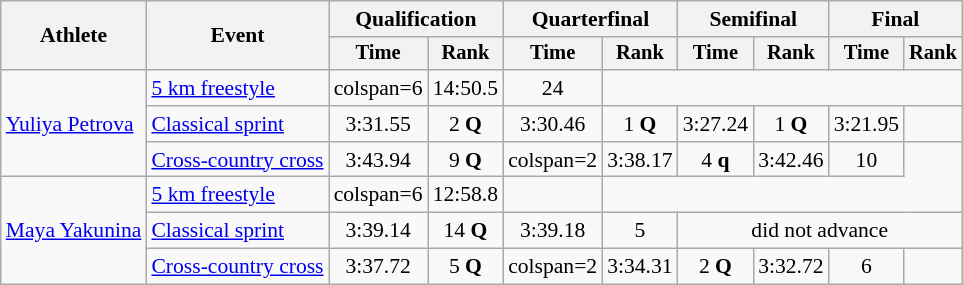<table class="wikitable" style="font-size:90%">
<tr>
<th rowspan=2>Athlete</th>
<th rowspan=2>Event</th>
<th colspan=2>Qualification</th>
<th colspan=2>Quarterfinal</th>
<th colspan=2>Semifinal</th>
<th colspan=2>Final</th>
</tr>
<tr style="font-size:95%">
<th>Time</th>
<th>Rank</th>
<th>Time</th>
<th>Rank</th>
<th>Time</th>
<th>Rank</th>
<th>Time</th>
<th>Rank</th>
</tr>
<tr align=center>
<td align=left rowspan=3><a href='#'>Yuliya Petrova</a></td>
<td align=left><a href='#'>5 km freestyle</a></td>
<td>colspan=6 </td>
<td>14:50.5</td>
<td>24</td>
</tr>
<tr align=center>
<td align=left><a href='#'>Classical sprint</a></td>
<td>3:31.55</td>
<td>2 <strong>Q</strong></td>
<td>3:30.46</td>
<td>1 <strong>Q</strong></td>
<td>3:27.24</td>
<td>1 <strong>Q</strong></td>
<td>3:21.95</td>
<td></td>
</tr>
<tr align=center>
<td align=left><a href='#'>Cross-country cross</a></td>
<td>3:43.94</td>
<td>9 <strong>Q</strong></td>
<td>colspan=2 </td>
<td>3:38.17</td>
<td>4 <strong>q</strong></td>
<td>3:42.46</td>
<td>10</td>
</tr>
<tr align=center>
<td align=left rowspan=3><a href='#'>Maya Yakunina</a></td>
<td align=left><a href='#'>5 km freestyle</a></td>
<td>colspan=6 </td>
<td>12:58.8</td>
<td></td>
</tr>
<tr align=center>
<td align=left><a href='#'>Classical sprint</a></td>
<td>3:39.14</td>
<td>14 <strong>Q</strong></td>
<td>3:39.18</td>
<td>5</td>
<td colspan=4>did not advance</td>
</tr>
<tr align=center>
<td align=left><a href='#'>Cross-country cross</a></td>
<td>3:37.72</td>
<td>5 <strong>Q</strong></td>
<td>colspan=2 </td>
<td>3:34.31</td>
<td>2 <strong>Q</strong></td>
<td>3:32.72</td>
<td>6</td>
</tr>
</table>
